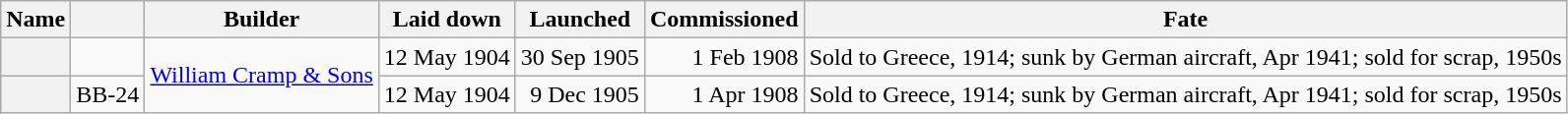<table class="wikitable plainrowheaders">
<tr>
<th scope="col">Name</th>
<th scope="col"></th>
<th scope="col">Builder</th>
<th scope="col">Laid down</th>
<th scope="col">Launched</th>
<th scope="col">Commissioned</th>
<th scope="col">Fate</th>
</tr>
<tr>
<th scope="row"></th>
<td></td>
<td rowspan=2><a href='#'>William Cramp & Sons</a></td>
<td style="text-align: right;">12 May 1904</td>
<td style="text-align: right;">30 Sep 1905</td>
<td style="text-align: right;">1 Feb 1908</td>
<td>Sold to Greece, 1914; sunk by German aircraft, Apr 1941; sold for scrap, 1950s</td>
</tr>
<tr>
<th scope="row"></th>
<td>BB-24</td>
<td style="text-align: right;">12 May 1904</td>
<td style="text-align: right;">9 Dec 1905</td>
<td style="text-align: right;">1 Apr 1908</td>
<td>Sold to Greece, 1914; sunk by German aircraft, Apr 1941; sold for scrap, 1950s</td>
</tr>
</table>
